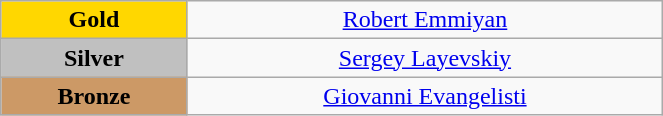<table class="wikitable" style="text-align:center; " width="35%">
<tr>
<td bgcolor="gold"><strong>Gold</strong></td>
<td><a href='#'>Robert Emmiyan</a><br>  <small><em></em></small></td>
</tr>
<tr>
<td bgcolor="silver"><strong>Silver</strong></td>
<td><a href='#'>Sergey Layevskiy</a><br>  <small><em></em></small></td>
</tr>
<tr>
<td bgcolor="CC9966"><strong>Bronze</strong></td>
<td><a href='#'>Giovanni Evangelisti</a><br>  <small><em></em></small></td>
</tr>
</table>
